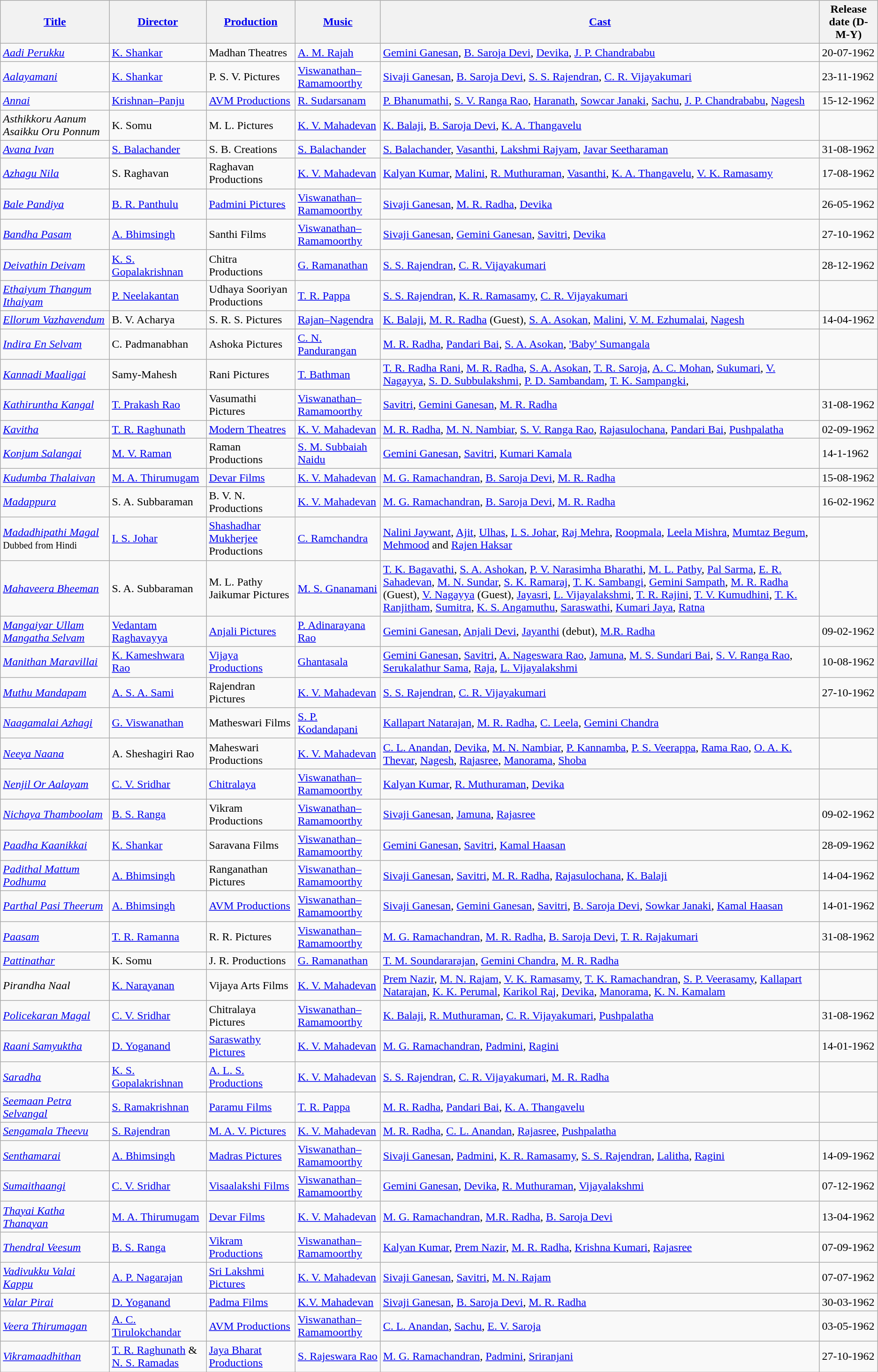<table class="wikitable">
<tr>
<th><a href='#'>Title</a></th>
<th><a href='#'>Director</a></th>
<th><a href='#'>Production</a></th>
<th><a href='#'>Music</a></th>
<th><a href='#'>Cast</a></th>
<th>Release date (D-M-Y)</th>
</tr>
<tr>
<td><em><a href='#'>Aadi Perukku</a></em></td>
<td><a href='#'>K. Shankar</a></td>
<td>Madhan Theatres</td>
<td><a href='#'>A. M. Rajah</a></td>
<td><a href='#'>Gemini Ganesan</a>, <a href='#'>B. Saroja Devi</a>, <a href='#'>Devika</a>, <a href='#'>J. P. Chandrababu</a></td>
<td>20-07-1962</td>
</tr>
<tr>
<td><em><a href='#'>Aalayamani</a></em></td>
<td><a href='#'>K. Shankar</a></td>
<td>P. S. V. Pictures</td>
<td><a href='#'>Viswanathan–Ramamoorthy</a></td>
<td><a href='#'>Sivaji Ganesan</a>, <a href='#'>B. Saroja Devi</a>, <a href='#'>S. S. Rajendran</a>, <a href='#'>C. R. Vijayakumari</a></td>
<td>23-11-1962</td>
</tr>
<tr>
<td><em><a href='#'>Annai</a></em></td>
<td><a href='#'>Krishnan–Panju</a></td>
<td><a href='#'>AVM Productions</a></td>
<td><a href='#'>R. Sudarsanam</a></td>
<td><a href='#'>P. Bhanumathi</a>, <a href='#'>S. V. Ranga Rao</a>, <a href='#'>Haranath</a>, <a href='#'>Sowcar Janaki</a>, <a href='#'>Sachu</a>, <a href='#'>J. P. Chandrababu</a>, <a href='#'>Nagesh</a></td>
<td>15-12-1962</td>
</tr>
<tr>
<td><em>Asthikkoru Aanum Asaikku Oru Ponnum</em></td>
<td>K. Somu</td>
<td>M. L. Pictures</td>
<td><a href='#'>K. V. Mahadevan</a></td>
<td><a href='#'>K. Balaji</a>, <a href='#'>B. Saroja Devi</a>, <a href='#'>K. A. Thangavelu</a></td>
<td></td>
</tr>
<tr>
<td><em><a href='#'>Avana Ivan</a></em></td>
<td><a href='#'>S. Balachander</a></td>
<td>S. B. Creations</td>
<td><a href='#'>S. Balachander</a></td>
<td><a href='#'>S. Balachander</a>, <a href='#'>Vasanthi</a>, <a href='#'>Lakshmi Rajyam</a>, <a href='#'>Javar Seetharaman</a></td>
<td>31-08-1962</td>
</tr>
<tr>
<td><em><a href='#'>Azhagu Nila</a></em></td>
<td>S. Raghavan</td>
<td>Raghavan Productions</td>
<td><a href='#'>K. V. Mahadevan</a></td>
<td><a href='#'>Kalyan Kumar</a>, <a href='#'>Malini</a>, <a href='#'>R. Muthuraman</a>, <a href='#'>Vasanthi</a>, <a href='#'>K. A. Thangavelu</a>, <a href='#'>V. K. Ramasamy</a></td>
<td>17-08-1962</td>
</tr>
<tr>
<td><em><a href='#'>Bale Pandiya</a></em></td>
<td><a href='#'>B. R. Panthulu</a></td>
<td><a href='#'>Padmini Pictures</a></td>
<td><a href='#'>Viswanathan–Ramamoorthy</a></td>
<td><a href='#'>Sivaji Ganesan</a>, <a href='#'>M. R. Radha</a>, <a href='#'>Devika</a></td>
<td>26-05-1962</td>
</tr>
<tr>
<td><em><a href='#'>Bandha Pasam</a></em></td>
<td><a href='#'>A. Bhimsingh</a></td>
<td>Santhi Films</td>
<td><a href='#'>Viswanathan–Ramamoorthy</a></td>
<td><a href='#'>Sivaji Ganesan</a>, <a href='#'>Gemini Ganesan</a>, <a href='#'>Savitri</a>, <a href='#'>Devika</a></td>
<td>27-10-1962</td>
</tr>
<tr>
<td><em><a href='#'>Deivathin Deivam</a></em></td>
<td><a href='#'>K. S. Gopalakrishnan</a></td>
<td>Chitra Productions</td>
<td><a href='#'>G. Ramanathan</a></td>
<td><a href='#'>S. S. Rajendran</a>, <a href='#'>C. R. Vijayakumari</a></td>
<td>28-12-1962</td>
</tr>
<tr>
<td><em><a href='#'>Ethaiyum Thangum Ithaiyam</a></em></td>
<td><a href='#'>P. Neelakantan</a></td>
<td>Udhaya Sooriyan Productions</td>
<td><a href='#'>T. R. Pappa</a></td>
<td><a href='#'>S. S. Rajendran</a>, <a href='#'>K. R. Ramasamy</a>, <a href='#'>C. R. Vijayakumari</a></td>
<td></td>
</tr>
<tr>
<td><em><a href='#'>Ellorum Vazhavendum</a></em></td>
<td>B. V. Acharya</td>
<td>S. R. S. Pictures</td>
<td><a href='#'>Rajan–Nagendra</a></td>
<td><a href='#'>K. Balaji</a>, <a href='#'>M. R. Radha</a> (Guest), <a href='#'>S. A. Asokan</a>, <a href='#'>Malini</a>, <a href='#'>V. M. Ezhumalai</a>, <a href='#'>Nagesh</a></td>
<td>14-04-1962</td>
</tr>
<tr>
<td><em><a href='#'>Indira En Selvam</a></em></td>
<td>C. Padmanabhan</td>
<td>Ashoka Pictures</td>
<td><a href='#'>C. N. Pandurangan</a></td>
<td><a href='#'>M. R. Radha</a>, <a href='#'>Pandari Bai</a>, <a href='#'>S. A. Asokan</a>, <a href='#'>'Baby' Sumangala</a></td>
<td></td>
</tr>
<tr>
<td><em><a href='#'>Kannadi Maaligai</a></em></td>
<td>Samy-Mahesh</td>
<td>Rani Pictures</td>
<td><a href='#'>T. Bathman</a></td>
<td><a href='#'>T. R. Radha Rani</a>, <a href='#'>M. R. Radha</a>, <a href='#'>S. A. Asokan</a>, <a href='#'>T. R. Saroja</a>, <a href='#'>A. C. Mohan</a>, <a href='#'>Sukumari</a>, <a href='#'>V. Nagayya</a>, <a href='#'>S. D. Subbulakshmi</a>, <a href='#'>P. D. Sambandam</a>, <a href='#'>T. K. Sampangki</a>,</td>
<td></td>
</tr>
<tr>
<td><em><a href='#'>Kathiruntha Kangal</a></em></td>
<td><a href='#'>T. Prakash Rao</a></td>
<td>Vasumathi Pictures</td>
<td><a href='#'>Viswanathan–Ramamoorthy</a></td>
<td><a href='#'>Savitri</a>, <a href='#'>Gemini Ganesan</a>, <a href='#'>M. R. Radha</a></td>
<td>31-08-1962</td>
</tr>
<tr>
<td><em><a href='#'>Kavitha</a></em></td>
<td><a href='#'>T. R. Raghunath</a></td>
<td><a href='#'>Modern Theatres</a></td>
<td><a href='#'>K. V. Mahadevan</a></td>
<td><a href='#'>M. R. Radha</a>, <a href='#'>M. N. Nambiar</a>, <a href='#'>S. V. Ranga Rao</a>, <a href='#'>Rajasulochana</a>, <a href='#'>Pandari Bai</a>, <a href='#'>Pushpalatha</a></td>
<td>02-09-1962</td>
</tr>
<tr>
<td><em><a href='#'>Konjum Salangai</a></em></td>
<td><a href='#'>M. V. Raman</a></td>
<td>Raman Productions</td>
<td><a href='#'>S. M. Subbaiah Naidu</a></td>
<td><a href='#'>Gemini Ganesan</a>, <a href='#'>Savitri</a>, <a href='#'>Kumari Kamala</a></td>
<td>14-1-1962</td>
</tr>
<tr>
<td><em><a href='#'>Kudumba Thalaivan</a></em></td>
<td><a href='#'>M. A. Thirumugam</a></td>
<td><a href='#'>Devar Films</a></td>
<td><a href='#'>K. V. Mahadevan</a></td>
<td><a href='#'>M. G. Ramachandran</a>, <a href='#'>B. Saroja Devi</a>, <a href='#'>M. R. Radha</a></td>
<td>15-08-1962</td>
</tr>
<tr>
<td><em><a href='#'>Madappura</a></em></td>
<td>S. A. Subbaraman</td>
<td>B. V. N. Productions</td>
<td><a href='#'>K. V. Mahadevan</a></td>
<td><a href='#'>M. G. Ramachandran</a>, <a href='#'>B. Saroja Devi</a>, <a href='#'>M. R. Radha</a></td>
<td>16-02-1962</td>
</tr>
<tr>
<td><em><a href='#'>Madadhipathi Magal</a></em><br><small>Dubbed from Hindi</small></td>
<td><a href='#'>I. S. Johar</a></td>
<td><a href='#'>Shashadhar Mukherjee</a> Productions</td>
<td><a href='#'>C. Ramchandra</a></td>
<td><a href='#'>Nalini Jaywant</a>, <a href='#'>Ajit</a>, <a href='#'>Ulhas</a>, <a href='#'>I. S. Johar</a>, <a href='#'>Raj Mehra</a>, <a href='#'>Roopmala</a>, <a href='#'>Leela Mishra</a>, <a href='#'>Mumtaz Begum</a>, <a href='#'>Mehmood</a> and <a href='#'>Rajen Haksar</a></td>
<td></td>
</tr>
<tr --->
<td><em><a href='#'>Mahaveera Bheeman</a></em></td>
<td>S. A. Subbaraman</td>
<td>M. L. Pathy<br>Jaikumar Pictures</td>
<td><a href='#'>M. S. Gnanamani</a></td>
<td><a href='#'>T. K. Bagavathi</a>, <a href='#'>S. A. Ashokan</a>, <a href='#'>P. V. Narasimha Bharathi</a>, <a href='#'>M. L. Pathy</a>, <a href='#'>Pal Sarma</a>, <a href='#'>E. R. Sahadevan</a>, <a href='#'>M. N. Sundar</a>, <a href='#'>S. K. Ramaraj</a>, <a href='#'>T. K. Sambangi</a>, <a href='#'>Gemini Sampath</a>, <a href='#'>M. R. Radha</a> (Guest), <a href='#'>V. Nagayya</a> (Guest), <a href='#'>Jayasri</a>, <a href='#'>L. Vijayalakshmi</a>, <a href='#'>T. R. Rajini</a>, <a href='#'>T. V. Kumudhini</a>, <a href='#'>T. K. Ranjitham</a>, <a href='#'>Sumitra</a>, <a href='#'>K. S. Angamuthu</a>, <a href='#'>Saraswathi</a>, <a href='#'>Kumari Jaya</a>, <a href='#'>Ratna</a></td>
<td></td>
</tr>
<tr --->
<td><em><a href='#'>Mangaiyar Ullam Mangatha Selvam</a></em></td>
<td><a href='#'>Vedantam Raghavayya</a></td>
<td><a href='#'>Anjali Pictures</a></td>
<td><a href='#'>P. Adinarayana Rao</a></td>
<td><a href='#'>Gemini Ganesan</a>, <a href='#'>Anjali Devi</a>, <a href='#'>Jayanthi</a> (debut), <a href='#'>M.R. Radha</a></td>
<td>09-02-1962</td>
</tr>
<tr>
<td><em><a href='#'>Manithan Maravillai</a></em></td>
<td><a href='#'>K. Kameshwara Rao</a></td>
<td><a href='#'>Vijaya Productions</a></td>
<td><a href='#'>Ghantasala</a></td>
<td><a href='#'>Gemini Ganesan</a>, <a href='#'>Savitri</a>, <a href='#'>A. Nageswara Rao</a>, <a href='#'>Jamuna</a>, <a href='#'>M. S. Sundari Bai</a>, <a href='#'>S. V. Ranga Rao</a>, <a href='#'>Serukalathur Sama</a>, <a href='#'>Raja</a>, <a href='#'>L. Vijayalakshmi</a></td>
<td>10-08-1962</td>
</tr>
<tr>
<td><em><a href='#'>Muthu Mandapam</a></em></td>
<td><a href='#'>A. S. A. Sami</a></td>
<td>Rajendran Pictures</td>
<td><a href='#'>K. V. Mahadevan</a></td>
<td><a href='#'>S. S. Rajendran</a>, <a href='#'>C. R. Vijayakumari</a></td>
<td>27-10-1962</td>
</tr>
<tr>
<td><em><a href='#'>Naagamalai Azhagi</a></em></td>
<td><a href='#'>G. Viswanathan</a></td>
<td>Matheswari Films</td>
<td><a href='#'>S. P. Kodandapani</a></td>
<td><a href='#'>Kallapart Natarajan</a>, <a href='#'>M. R. Radha</a>, <a href='#'>C. Leela</a>, <a href='#'>Gemini Chandra</a></td>
<td></td>
</tr>
<tr>
<td><em><a href='#'>Neeya Naana</a></em></td>
<td>A. Sheshagiri Rao</td>
<td>Maheswari Productions</td>
<td><a href='#'>K. V. Mahadevan</a></td>
<td><a href='#'>C. L. Anandan</a>, <a href='#'>Devika</a>, <a href='#'>M. N. Nambiar</a>, <a href='#'>P. Kannamba</a>, <a href='#'>P. S. Veerappa</a>, <a href='#'>Rama Rao</a>, <a href='#'>O. A. K. Thevar</a>, <a href='#'>Nagesh</a>, <a href='#'>Rajasree</a>, <a href='#'>Manorama</a>, <a href='#'>Shoba</a></td>
<td></td>
</tr>
<tr>
<td><em><a href='#'>Nenjil Or Aalayam</a></em></td>
<td><a href='#'>C. V. Sridhar</a></td>
<td><a href='#'>Chitralaya</a></td>
<td><a href='#'>Viswanathan–Ramamoorthy</a></td>
<td><a href='#'>Kalyan Kumar</a>, <a href='#'>R. Muthuraman</a>, <a href='#'>Devika</a></td>
<td></td>
</tr>
<tr>
<td><em><a href='#'>Nichaya Thamboolam</a></em></td>
<td><a href='#'>B. S. Ranga</a></td>
<td>Vikram Productions</td>
<td><a href='#'>Viswanathan–Ramamoorthy</a></td>
<td><a href='#'>Sivaji Ganesan</a>, <a href='#'>Jamuna</a>, <a href='#'>Rajasree</a></td>
<td>09-02-1962</td>
</tr>
<tr>
<td><em><a href='#'>Paadha Kaanikkai</a></em></td>
<td><a href='#'>K. Shankar</a></td>
<td>Saravana Films</td>
<td><a href='#'>Viswanathan–Ramamoorthy</a></td>
<td><a href='#'>Gemini Ganesan</a>, <a href='#'>Savitri</a>, <a href='#'>Kamal Haasan</a></td>
<td>28-09-1962</td>
</tr>
<tr>
<td><em><a href='#'>Padithal Mattum Podhuma</a></em></td>
<td><a href='#'>A. Bhimsingh</a></td>
<td>Ranganathan Pictures</td>
<td><a href='#'>Viswanathan–Ramamoorthy</a></td>
<td><a href='#'>Sivaji Ganesan</a>, <a href='#'>Savitri</a>, <a href='#'>M. R. Radha</a>, <a href='#'>Rajasulochana</a>, <a href='#'>K. Balaji</a></td>
<td>14-04-1962</td>
</tr>
<tr>
<td><em><a href='#'>Parthal Pasi Theerum</a></em></td>
<td><a href='#'>A. Bhimsingh</a></td>
<td><a href='#'>AVM Productions</a></td>
<td><a href='#'>Viswanathan–Ramamoorthy</a></td>
<td><a href='#'>Sivaji Ganesan</a>, <a href='#'>Gemini Ganesan</a>, <a href='#'>Savitri</a>, <a href='#'>B. Saroja Devi</a>, <a href='#'>Sowkar Janaki</a>, <a href='#'>Kamal Haasan</a></td>
<td>14-01-1962</td>
</tr>
<tr>
<td><em><a href='#'>Paasam</a></em></td>
<td><a href='#'>T. R. Ramanna</a></td>
<td>R. R. Pictures</td>
<td><a href='#'>Viswanathan–Ramamoorthy</a></td>
<td><a href='#'>M. G. Ramachandran</a>, <a href='#'>M. R. Radha</a>, <a href='#'>B. Saroja Devi</a>, <a href='#'>T. R. Rajakumari</a></td>
<td>31-08-1962</td>
</tr>
<tr>
<td><em><a href='#'>Pattinathar</a></em></td>
<td>K. Somu</td>
<td>J. R. Productions</td>
<td><a href='#'>G. Ramanathan</a></td>
<td><a href='#'>T. M. Soundararajan</a>, <a href='#'>Gemini Chandra</a>, <a href='#'>M. R. Radha</a></td>
<td></td>
</tr>
<tr>
<td><em>Pirandha Naal</em></td>
<td><a href='#'>K. Narayanan</a></td>
<td>Vijaya Arts Films</td>
<td><a href='#'>K. V. Mahadevan</a></td>
<td><a href='#'>Prem Nazir</a>, <a href='#'>M. N. Rajam</a>, <a href='#'>V. K. Ramasamy</a>, <a href='#'>T. K. Ramachandran</a>, <a href='#'>S. P. Veerasamy</a>, <a href='#'>Kallapart Natarajan</a>, <a href='#'>K. K. Perumal</a>, <a href='#'>Karikol Raj</a>, <a href='#'>Devika</a>, <a href='#'>Manorama</a>, <a href='#'>K. N. Kamalam</a></td>
<td></td>
</tr>
<tr>
<td><em><a href='#'>Policekaran Magal</a></em></td>
<td><a href='#'>C. V. Sridhar</a></td>
<td>Chitralaya Pictures</td>
<td><a href='#'>Viswanathan–Ramamoorthy</a></td>
<td><a href='#'>K. Balaji</a>, <a href='#'>R. Muthuraman</a>, <a href='#'>C. R. Vijayakumari</a>, <a href='#'>Pushpalatha</a></td>
<td>31-08-1962</td>
</tr>
<tr>
<td><em><a href='#'>Raani Samyuktha</a></em></td>
<td><a href='#'>D. Yoganand</a></td>
<td><a href='#'>Saraswathy Pictures</a></td>
<td><a href='#'>K. V. Mahadevan</a></td>
<td><a href='#'>M. G. Ramachandran</a>, <a href='#'>Padmini</a>, <a href='#'>Ragini</a></td>
<td>14-01-1962</td>
</tr>
<tr>
<td><em><a href='#'>Saradha</a></em></td>
<td><a href='#'>K. S. Gopalakrishnan</a></td>
<td><a href='#'>A. L. S. Productions</a></td>
<td><a href='#'>K. V. Mahadevan</a></td>
<td><a href='#'>S. S. Rajendran</a>, <a href='#'>C. R. Vijayakumari</a>, <a href='#'>M. R. Radha</a></td>
<td></td>
</tr>
<tr>
<td><em><a href='#'>Seemaan Petra Selvangal</a></em></td>
<td><a href='#'>S. Ramakrishnan</a></td>
<td><a href='#'>Paramu Films</a></td>
<td><a href='#'>T. R. Pappa</a></td>
<td><a href='#'>M. R. Radha</a>, <a href='#'>Pandari Bai</a>, <a href='#'>K. A. Thangavelu</a></td>
<td></td>
</tr>
<tr>
<td><em><a href='#'>Sengamala Theevu</a></em></td>
<td><a href='#'>S. Rajendran</a></td>
<td><a href='#'>M. A. V. Pictures</a></td>
<td><a href='#'>K. V. Mahadevan</a></td>
<td><a href='#'>M. R. Radha</a>, <a href='#'>C. L. Anandan</a>, <a href='#'>Rajasree</a>, <a href='#'>Pushpalatha</a></td>
<td></td>
</tr>
<tr>
<td><em><a href='#'>Senthamarai</a></em></td>
<td><a href='#'>A. Bhimsingh</a></td>
<td><a href='#'>Madras Pictures</a></td>
<td><a href='#'>Viswanathan–Ramamoorthy</a></td>
<td><a href='#'>Sivaji Ganesan</a>, <a href='#'>Padmini</a>, <a href='#'>K. R. Ramasamy</a>, <a href='#'>S. S. Rajendran</a>, <a href='#'>Lalitha</a>, <a href='#'>Ragini</a></td>
<td>14-09-1962</td>
</tr>
<tr>
<td><em><a href='#'>Sumaithaangi</a></em></td>
<td><a href='#'>C. V. Sridhar</a></td>
<td><a href='#'>Visaalakshi Films</a></td>
<td><a href='#'>Viswanathan–Ramamoorthy</a></td>
<td><a href='#'>Gemini Ganesan</a>, <a href='#'>Devika</a>, <a href='#'>R. Muthuraman</a>, <a href='#'>Vijayalakshmi</a></td>
<td>07-12-1962</td>
</tr>
<tr>
<td><em><a href='#'>Thayai Katha Thanayan</a></em></td>
<td><a href='#'>M. A. Thirumugam</a></td>
<td><a href='#'>Devar Films</a></td>
<td><a href='#'>K. V. Mahadevan</a></td>
<td><a href='#'>M. G. Ramachandran</a>, <a href='#'>M.R. Radha</a>, <a href='#'>B. Saroja Devi</a></td>
<td>13-04-1962</td>
</tr>
<tr>
<td><em><a href='#'>Thendral Veesum</a></em></td>
<td><a href='#'>B. S. Ranga</a></td>
<td><a href='#'>Vikram Productions</a></td>
<td><a href='#'>Viswanathan–Ramamoorthy</a></td>
<td><a href='#'>Kalyan Kumar</a>, <a href='#'>Prem Nazir</a>, <a href='#'>M. R. Radha</a>, <a href='#'>Krishna Kumari</a>, <a href='#'>Rajasree</a></td>
<td>07-09-1962</td>
</tr>
<tr>
<td><em><a href='#'>Vadivukku Valai Kappu</a></em></td>
<td><a href='#'>A. P. Nagarajan</a></td>
<td><a href='#'>Sri Lakshmi Pictures</a></td>
<td><a href='#'>K. V. Mahadevan</a></td>
<td><a href='#'>Sivaji Ganesan</a>, <a href='#'>Savitri</a>, <a href='#'>M. N. Rajam</a></td>
<td>07-07-1962</td>
</tr>
<tr>
<td><em><a href='#'>Valar Pirai</a></em></td>
<td><a href='#'>D. Yoganand</a></td>
<td><a href='#'>Padma Films</a></td>
<td><a href='#'>K.V. Mahadevan</a></td>
<td><a href='#'>Sivaji Ganesan</a>, <a href='#'>B. Saroja Devi</a>, <a href='#'>M. R. Radha</a></td>
<td>30-03-1962</td>
</tr>
<tr>
<td><em><a href='#'>Veera Thirumagan</a></em></td>
<td><a href='#'>A. C. Tirulokchandar</a></td>
<td><a href='#'>AVM Productions</a></td>
<td><a href='#'>Viswanathan–Ramamoorthy</a></td>
<td><a href='#'>C. L. Anandan</a>, <a href='#'>Sachu</a>, <a href='#'>E. V. Saroja</a></td>
<td>03-05-1962</td>
</tr>
<tr>
<td><em><a href='#'>Vikramaadhithan</a></em></td>
<td><a href='#'>T. R. Raghunath</a> & <a href='#'>N. S. Ramadas</a></td>
<td><a href='#'>Jaya Bharat Productions</a></td>
<td><a href='#'>S. Rajeswara Rao</a></td>
<td><a href='#'>M. G. Ramachandran</a>, <a href='#'>Padmini</a>, <a href='#'>Sriranjani</a></td>
<td>27-10-1962</td>
</tr>
</table>
